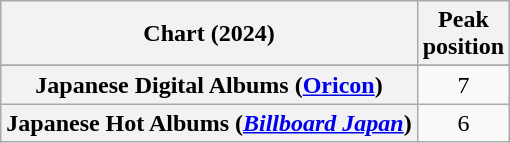<table class="wikitable sortable plainrowheaders" style="text-align:center;">
<tr>
<th scope="col">Chart (2024)</th>
<th scope="col">Peak<br>position</th>
</tr>
<tr>
</tr>
<tr>
<th scope="row">Japanese Digital Albums (<a href='#'>Oricon</a>)</th>
<td>7</td>
</tr>
<tr>
<th scope="row">Japanese Hot Albums (<em><a href='#'>Billboard Japan</a></em>)</th>
<td>6</td>
</tr>
</table>
